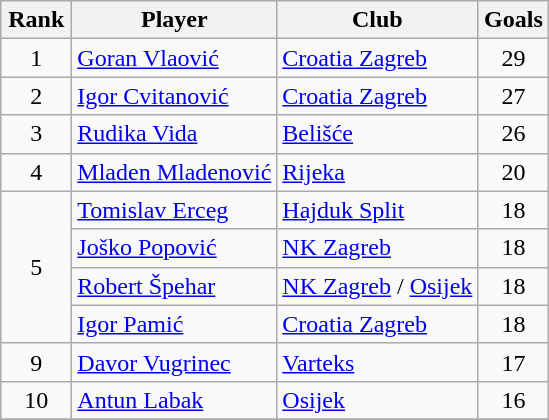<table class="wikitable">
<tr>
<th width="40px">Rank</th>
<th>Player</th>
<th>Club</th>
<th width="40px">Goals</th>
</tr>
<tr>
<td align="center">1</td>
<td> <a href='#'>Goran Vlaović</a></td>
<td><a href='#'>Croatia Zagreb</a></td>
<td rowspan=1 align=center>29</td>
</tr>
<tr>
<td align="center">2</td>
<td> <a href='#'>Igor Cvitanović</a></td>
<td><a href='#'>Croatia Zagreb</a></td>
<td align=center>27</td>
</tr>
<tr>
<td align="center">3</td>
<td> <a href='#'>Rudika Vida</a></td>
<td><a href='#'>Belišće</a></td>
<td align="center">26</td>
</tr>
<tr>
<td align="center">4</td>
<td> <a href='#'>Mladen Mladenović</a></td>
<td><a href='#'>Rijeka</a></td>
<td align="center">20</td>
</tr>
<tr>
<td rowspan=4 align="center">5</td>
<td> <a href='#'>Tomislav Erceg</a></td>
<td><a href='#'>Hajduk Split</a></td>
<td align=center>18</td>
</tr>
<tr>
<td> <a href='#'>Joško Popović</a></td>
<td><a href='#'>NK Zagreb</a></td>
<td align=center>18</td>
</tr>
<tr>
<td> <a href='#'>Robert Špehar</a></td>
<td><a href='#'>NK Zagreb</a> / <a href='#'>Osijek</a></td>
<td align=center>18</td>
</tr>
<tr>
<td> <a href='#'>Igor Pamić</a></td>
<td><a href='#'>Croatia Zagreb</a></td>
<td align=center>18</td>
</tr>
<tr>
<td align="center">9</td>
<td> <a href='#'>Davor Vugrinec</a></td>
<td><a href='#'>Varteks</a></td>
<td align="center">17</td>
</tr>
<tr>
<td align="center">10</td>
<td> <a href='#'>Antun Labak</a></td>
<td><a href='#'>Osijek</a></td>
<td align="center">16</td>
</tr>
<tr>
</tr>
</table>
